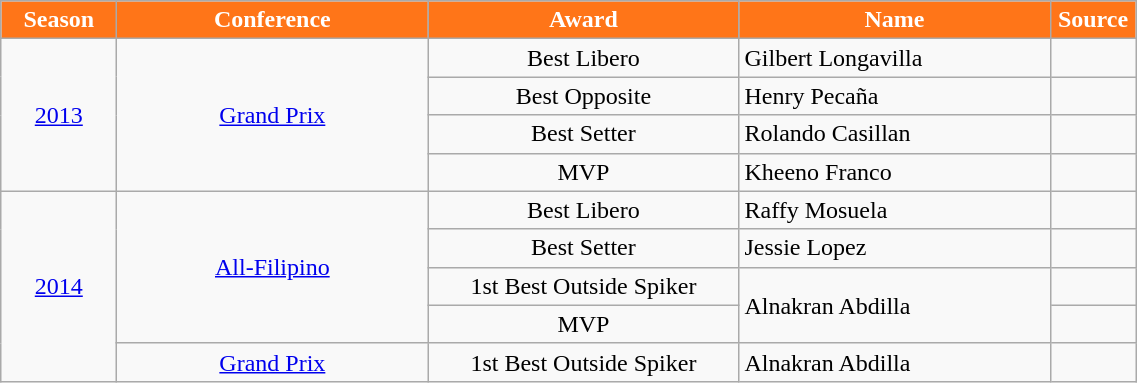<table class="wikitable">
<tr>
<th width=70px style="background: #FF7518; color: white; text-align: center">Season</th>
<th width=200px style="background: #FF7518; color: white; text-align: center">Conference</th>
<th width=200px style="background: #FF7518; color: white; text-align: center">Award</th>
<th width=200px style="background: #FF7518; color: white; text-align: center">Name</th>
<th width=50px style="background: #FF7518; color: white; text-align: center">Source</th>
</tr>
<tr align=center>
<td rowspan=4><a href='#'>2013</a></td>
<td rowspan=4><a href='#'>Grand Prix</a></td>
<td>Best Libero</td>
<td align="left"> Gilbert Longavilla</td>
<td></td>
</tr>
<tr align=center>
<td>Best Opposite</td>
<td align="left"> Henry Pecaña</td>
<td></td>
</tr>
<tr align=center>
<td>Best Setter</td>
<td align="left"> Rolando Casillan</td>
<td></td>
</tr>
<tr align=center>
<td>MVP</td>
<td align="left"> Kheeno Franco</td>
<td></td>
</tr>
<tr align=center>
<td rowspan=5><a href='#'>2014</a></td>
<td rowspan=4><a href='#'>All-Filipino</a></td>
<td>Best Libero</td>
<td align="left"> Raffy Mosuela</td>
<td></td>
</tr>
<tr align=center>
<td>Best Setter</td>
<td align="left"> Jessie Lopez</td>
<td></td>
</tr>
<tr align=center>
<td>1st Best Outside Spiker</td>
<td rowspan=2 align="left"> Alnakran Abdilla</td>
<td></td>
</tr>
<tr align=center>
<td>MVP</td>
<td></td>
</tr>
<tr align=center>
<td><a href='#'>Grand Prix</a></td>
<td>1st Best Outside Spiker</td>
<td align="left"> Alnakran Abdilla</td>
<td></td>
</tr>
</table>
